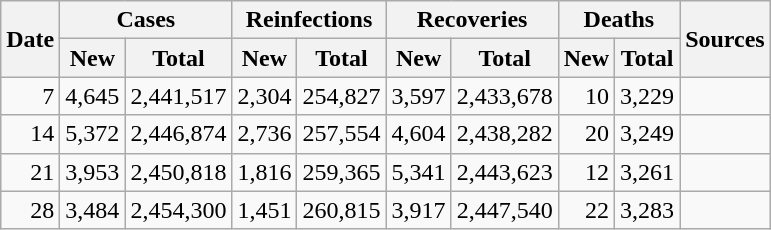<table class="wikitable sortable mw-collapsible mw-collapsed sticky-header-multi sort-under" style="text-align:right;">
<tr>
<th rowspan=2>Date</th>
<th colspan=2>Cases</th>
<th colspan=2>Reinfections</th>
<th colspan=2>Recoveries</th>
<th colspan=2>Deaths</th>
<th rowspan=2 class="unsortable">Sources</th>
</tr>
<tr>
<th>New</th>
<th>Total</th>
<th>New</th>
<th>Total</th>
<th>New</th>
<th>Total</th>
<th>New</th>
<th>Total</th>
</tr>
<tr>
<td>7</td>
<td>4,645</td>
<td>2,441,517</td>
<td>2,304</td>
<td>254,827</td>
<td>3,597</td>
<td>2,433,678</td>
<td>10</td>
<td>3,229</td>
<td></td>
</tr>
<tr>
<td>14</td>
<td>5,372</td>
<td>2,446,874</td>
<td>2,736</td>
<td>257,554</td>
<td>4,604</td>
<td>2,438,282</td>
<td>20</td>
<td>3,249</td>
<td></td>
</tr>
<tr>
<td>21</td>
<td>3,953</td>
<td>2,450,818</td>
<td>1,816</td>
<td>259,365</td>
<td>5,341</td>
<td>2,443,623</td>
<td>12</td>
<td>3,261</td>
<td></td>
</tr>
<tr>
<td>28</td>
<td>3,484</td>
<td>2,454,300</td>
<td>1,451</td>
<td>260,815</td>
<td>3,917</td>
<td>2,447,540</td>
<td>22</td>
<td>3,283</td>
<td></td>
</tr>
</table>
